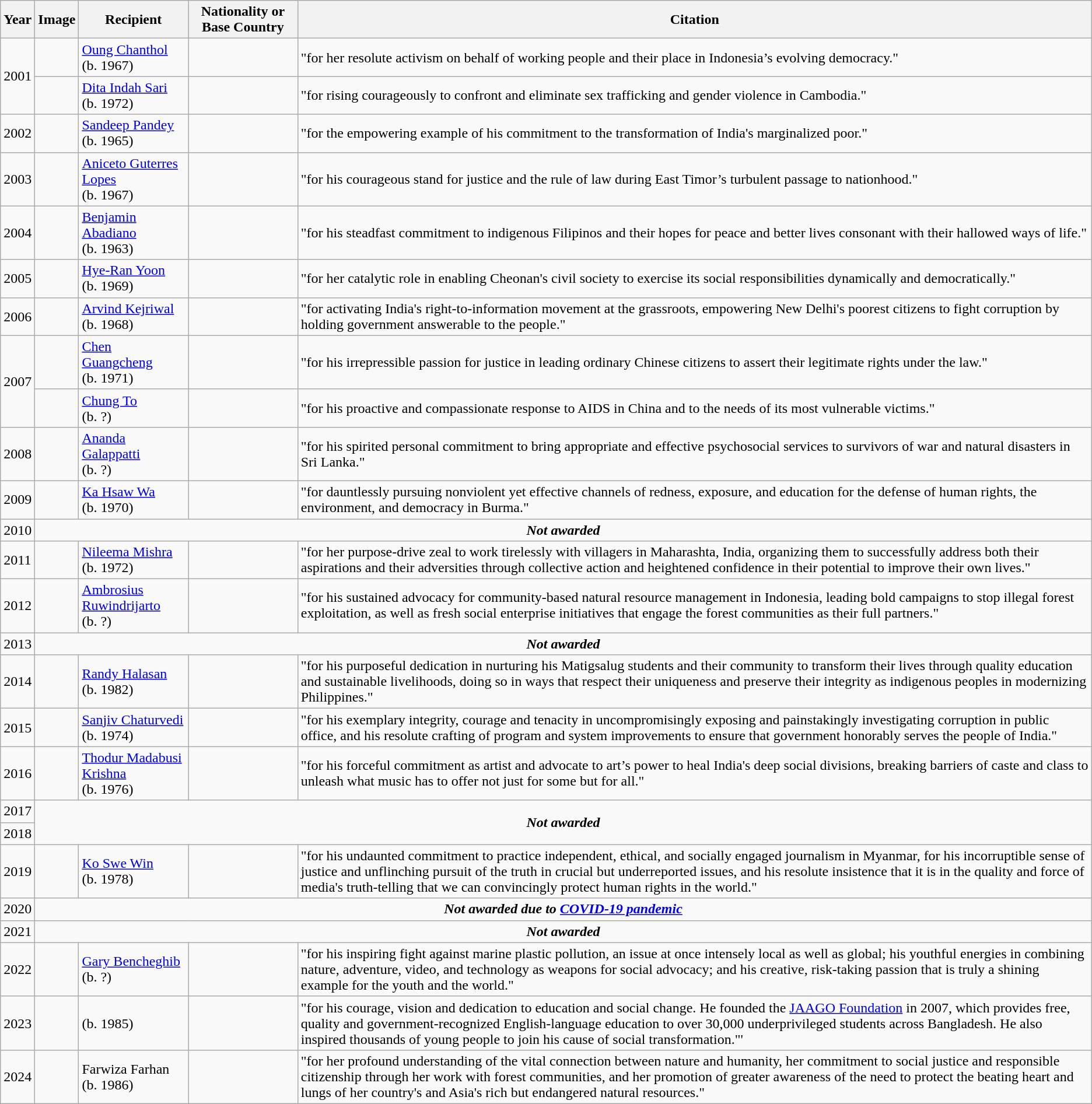<table class="wikitable sortable" border="1">
<tr>
<th>Year</th>
<th>Image</th>
<th>Recipient</th>
<th>Nationality or Base Country</th>
<th>Citation</th>
</tr>
<tr>
<td rowspan=2>2001</td>
<td></td>
<td><a href='#'>Oung Chanthol</a><br>(b. 1967)</td>
<td></td>
<td>"for her resolute activism on behalf of working people and their place in Indonesia’s evolving democracy."</td>
</tr>
<tr>
<td></td>
<td><a href='#'>Dita Indah Sari</a><br>(b. 1972)</td>
<td></td>
<td>"for rising courageously to confront and eliminate sex trafficking and gender violence in Cambodia."</td>
</tr>
<tr>
<td>2002</td>
<td></td>
<td><a href='#'>Sandeep Pandey</a><br>(b. 1965)</td>
<td></td>
<td>"for the empowering example of his commitment to the transformation of India's marginalized poor."</td>
</tr>
<tr>
<td>2003</td>
<td></td>
<td><a href='#'>Aniceto Guterres Lopes</a><br>(b. 1967)</td>
<td></td>
<td>"for his courageous stand for justice and the rule of law during East Timor’s turbulent passage to nationhood."</td>
</tr>
<tr>
<td>2004</td>
<td></td>
<td><a href='#'>Benjamin Abadiano</a><br>(b. 1963)</td>
<td></td>
<td>"for his steadfast commitment to indigenous Filipinos and their hopes for peace and better lives consonant with their hallowed ways of life."</td>
</tr>
<tr>
<td>2005</td>
<td></td>
<td><a href='#'>Hye-Ran Yoon</a><br>(b. 1969)</td>
<td></td>
<td>"for her catalytic role in enabling Cheonan's civil society to exercise its social responsibilities dynamically and democratically."</td>
</tr>
<tr>
<td>2006</td>
<td></td>
<td><a href='#'>Arvind Kejriwal</a><br>(b. 1968)</td>
<td></td>
<td>"for activating India's right-to-information movement at the grassroots, empowering New Delhi's poorest citizens to fight corruption by holding government answerable to the people."</td>
</tr>
<tr>
<td rowspan=2>2007</td>
<td></td>
<td><a href='#'>Chen Guangcheng</a><br>(b. 1971)</td>
<td></td>
<td>"for his irrepressible passion for justice in leading ordinary Chinese citizens to assert their legitimate rights under the law."</td>
</tr>
<tr>
<td></td>
<td><a href='#'>Chung To</a><br>(b. ?)</td>
<td><br></td>
<td>"for his proactive and compassionate response to AIDS in China and to the needs of its most vulnerable victims."</td>
</tr>
<tr>
<td>2008</td>
<td></td>
<td><a href='#'>Ananda Galappatti</a><br>(b. ?)</td>
<td></td>
<td>"for his spirited personal commitment to bring appropriate and effective psychosocial services to survivors of war and natural disasters in Sri Lanka."</td>
</tr>
<tr>
<td>2009</td>
<td></td>
<td><a href='#'>Ka Hsaw Wa</a><br>(b. 1970)</td>
<td></td>
<td>"for dauntlessly pursuing nonviolent yet effective channels of redness, exposure, and education for the defense of human rights, the environment, and democracy in Burma."</td>
</tr>
<tr>
<td>2010</td>
<td colspan="4" align="center"><strong><em>Not awarded</em></strong></td>
</tr>
<tr>
<td>2011</td>
<td></td>
<td><a href='#'>Nileema Mishra</a><br> (b. 1972)</td>
<td></td>
<td>"for her purpose-drive zeal to work tirelessly with villagers in Maharashta, India, organizing them to successfully address both their aspirations and their adversities through collective action and heightened confidence in their potential to improve their own lives."</td>
</tr>
<tr>
<td>2012</td>
<td></td>
<td><a href='#'>Ambrosius Ruwindrijarto</a><br>(b. ?)</td>
<td></td>
<td>"for his sustained advocacy for community-based natural resource management in Indonesia, leading bold campaigns to stop illegal forest exploitation, as well as fresh social enterprise initiatives that engage the forest communities as their full partners."</td>
</tr>
<tr>
<td>2013</td>
<td colspan="4" align="center"><strong><em>Not awarded</em></strong></td>
</tr>
<tr>
<td>2014</td>
<td></td>
<td><a href='#'>Randy Halasan</a><br>(b. 1982)</td>
<td></td>
<td>"for his purposeful dedication in nurturing his Matigsalug students and their community to transform their lives through quality education and sustainable livelihoods, doing so in ways that respect their uniqueness and preserve their integrity as indigenous peoples in modernizing Philippines."</td>
</tr>
<tr>
<td>2015</td>
<td></td>
<td><a href='#'>Sanjiv Chaturvedi</a><br>(b. 1974)</td>
<td></td>
<td>"for his exemplary integrity, courage and tenacity in uncompromisingly exposing and painstakingly investigating corruption in public office, and his resolute crafting of program and system improvements to ensure that government honorably serves the people of India."</td>
</tr>
<tr>
<td>2016</td>
<td></td>
<td><a href='#'>Thodur Madabusi Krishna</a><br>(b. 1976)</td>
<td></td>
<td>"for his forceful commitment as artist and advocate to art’s power to heal India's deep social divisions, breaking barriers of caste and class to unleash what music has to offer not just for some but for all."</td>
</tr>
<tr>
<td>2017</td>
<td colspan="4" rowspan="2" align="center"><strong><em>Not awarded</em></strong></td>
</tr>
<tr>
<td>2018</td>
</tr>
<tr>
<td>2019</td>
<td></td>
<td><a href='#'>Ko Swe Win</a><br>(b. 1978)</td>
<td></td>
<td>"for his undaunted commitment to practice independent, ethical, and socially engaged journalism in Myanmar, for his incorruptible sense of justice and unflinching pursuit of the truth in crucial but underreported issues, and his resolute insistence that it is in the quality and force of media's truth-telling that we can convincingly protect human rights in the world."</td>
</tr>
<tr>
<td>2020</td>
<td colspan="4" align="center"><strong><em>Not awarded due to <a href='#'>COVID-19 pandemic</a></em></strong></td>
</tr>
<tr>
<td>2021</td>
<td colspan="4" align="center"><strong><em>Not awarded</em></strong></td>
</tr>
<tr>
<td>2022</td>
<td></td>
<td><a href='#'>Gary Bencheghib</a> (b. ?)</td>
<td><br></td>
<td>"for his inspiring fight against marine plastic pollution, an issue at once intensely local as well as global; his youthful energies in combining nature, adventure, video, and technology as weapons for social advocacy; and his creative, risk-taking passion that is truly a shining example for the youth and the world."</td>
</tr>
<tr>
<td>2023</td>
<td></td>
<td> (b. 1985)</td>
<td></td>
<td>"for his courage, vision and dedication to education and social change. He founded the <a href='#'>JAAGO Foundation</a> in 2007, which provides free, quality and government-recognized English-language education to over 30,000 underprivileged students across Bangladesh. He also inspired thousands of young people to join his cause of social transformation."'</td>
</tr>
<tr>
<td>2024</td>
<td></td>
<td>Farwiza Farhan<br>(b. 1986)</td>
<td></td>
<td>"for her profound understanding of the vital connection between nature and humanity, her commitment to social justice and responsible citizenship through her work with forest communities, and her promotion of greater awareness of the need to protect the beating heart and lungs of her country's and Asia's rich but endangered natural resources."</td>
</tr>
</table>
